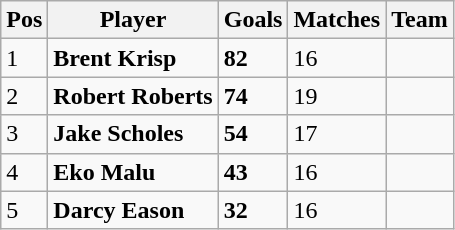<table class="wikitable">
<tr>
<th>Pos</th>
<th>Player</th>
<th>Goals</th>
<th>Matches</th>
<th>Team</th>
</tr>
<tr>
<td>1</td>
<td><strong>Brent Krisp</strong></td>
<td><strong>82</strong></td>
<td>16</td>
<td></td>
</tr>
<tr>
<td>2</td>
<td><strong>Robert Roberts</strong></td>
<td><strong>74</strong></td>
<td>19</td>
<td></td>
</tr>
<tr>
<td>3</td>
<td><strong>Jake Scholes</strong></td>
<td><strong>54</strong></td>
<td>17</td>
<td></td>
</tr>
<tr>
<td>4</td>
<td><strong>Eko Malu</strong></td>
<td><strong>43</strong></td>
<td>16</td>
<td></td>
</tr>
<tr>
<td>5</td>
<td><strong>Darcy Eason</strong></td>
<td><strong>32</strong></td>
<td>16</td>
<td></td>
</tr>
</table>
